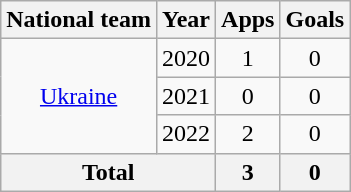<table class="wikitable" style="text-align:center">
<tr>
<th>National team</th>
<th>Year</th>
<th>Apps</th>
<th>Goals</th>
</tr>
<tr>
<td rowspan="3"><a href='#'>Ukraine</a></td>
<td>2020</td>
<td>1</td>
<td>0</td>
</tr>
<tr>
<td>2021</td>
<td>0</td>
<td>0</td>
</tr>
<tr>
<td>2022</td>
<td>2</td>
<td>0</td>
</tr>
<tr>
<th colspan="2">Total</th>
<th>3</th>
<th>0</th>
</tr>
</table>
